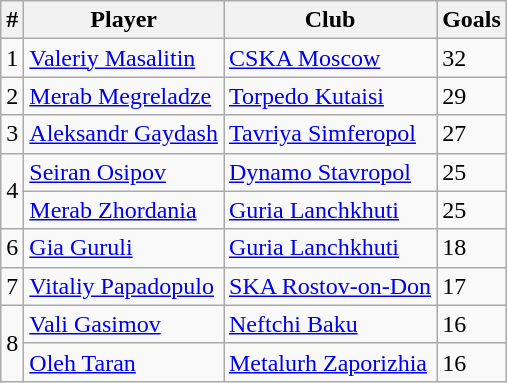<table class="wikitable">
<tr>
<th>#</th>
<th>Player</th>
<th>Club</th>
<th>Goals</th>
</tr>
<tr>
<td>1</td>
<td><a href='#'>Valeriy Masalitin</a></td>
<td><a href='#'>CSKA Moscow</a></td>
<td>32</td>
</tr>
<tr>
<td>2</td>
<td><a href='#'>Merab Megreladze</a></td>
<td><a href='#'>Torpedo Kutaisi</a></td>
<td>29</td>
</tr>
<tr>
<td>3</td>
<td><a href='#'>Aleksandr Gaydash</a></td>
<td><a href='#'>Tavriya Simferopol</a></td>
<td>27</td>
</tr>
<tr>
<td rowspan=2>4</td>
<td><a href='#'>Seiran Osipov</a></td>
<td><a href='#'>Dynamo Stavropol</a></td>
<td>25</td>
</tr>
<tr>
<td><a href='#'>Merab Zhordania</a></td>
<td><a href='#'>Guria Lanchkhuti</a></td>
<td>25</td>
</tr>
<tr>
<td>6</td>
<td><a href='#'>Gia Guruli</a></td>
<td><a href='#'>Guria Lanchkhuti</a></td>
<td>18</td>
</tr>
<tr>
<td>7</td>
<td><a href='#'>Vitaliy Papadopulo</a></td>
<td><a href='#'>SKA Rostov-on-Don</a></td>
<td>17</td>
</tr>
<tr>
<td rowspan=2>8</td>
<td><a href='#'>Vali Gasimov</a></td>
<td><a href='#'>Neftchi Baku</a></td>
<td>16</td>
</tr>
<tr>
<td><a href='#'>Oleh Taran</a></td>
<td><a href='#'>Metalurh Zaporizhia</a></td>
<td>16</td>
</tr>
</table>
